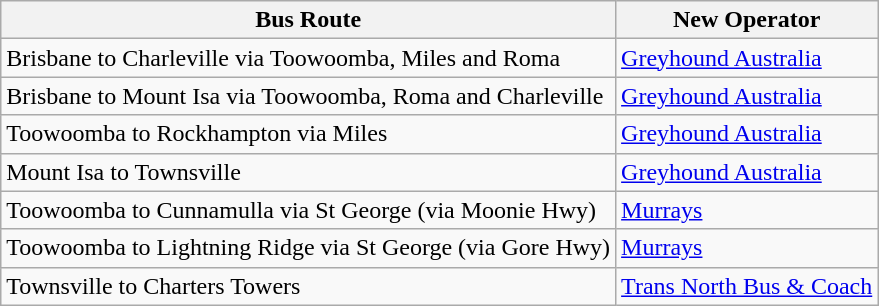<table class="wikitable">
<tr>
<th>Bus Route</th>
<th>New Operator</th>
</tr>
<tr>
<td>Brisbane to Charleville via Toowoomba, Miles and Roma</td>
<td><a href='#'>Greyhound Australia</a></td>
</tr>
<tr>
<td>Brisbane to Mount Isa via Toowoomba, Roma and Charleville</td>
<td><a href='#'>Greyhound Australia</a></td>
</tr>
<tr>
<td>Toowoomba to Rockhampton via Miles</td>
<td><a href='#'>Greyhound Australia</a></td>
</tr>
<tr>
<td>Mount Isa to Townsville</td>
<td><a href='#'>Greyhound Australia</a></td>
</tr>
<tr>
<td>Toowoomba to Cunnamulla via St George (via Moonie Hwy)</td>
<td><a href='#'>Murrays</a></td>
</tr>
<tr>
<td>Toowoomba to Lightning Ridge via St George (via Gore Hwy)</td>
<td><a href='#'>Murrays</a></td>
</tr>
<tr>
<td>Townsville to Charters Towers</td>
<td><a href='#'>Trans North Bus & Coach</a></td>
</tr>
</table>
